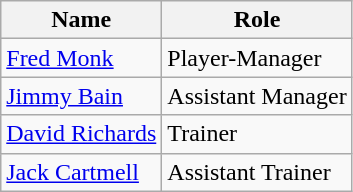<table class="wikitable">
<tr>
<th>Name</th>
<th>Role</th>
</tr>
<tr>
<td> <a href='#'>Fred Monk</a></td>
<td>Player-Manager</td>
</tr>
<tr>
<td> <a href='#'>Jimmy Bain</a></td>
<td>Assistant Manager</td>
</tr>
<tr>
<td> <a href='#'>David Richards</a></td>
<td>Trainer</td>
</tr>
<tr>
<td> <a href='#'>Jack Cartmell</a></td>
<td>Assistant Trainer</td>
</tr>
</table>
